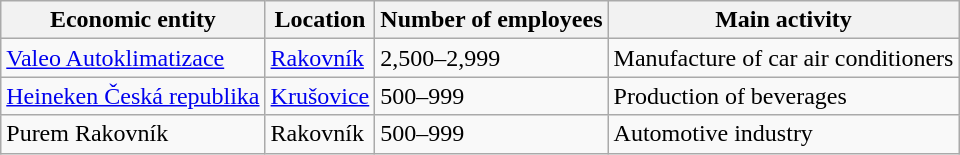<table class="wikitable sortable">
<tr>
<th>Economic entity</th>
<th>Location</th>
<th>Number of employees</th>
<th>Main activity</th>
</tr>
<tr>
<td><a href='#'>Valeo Autoklimatizace</a></td>
<td><a href='#'>Rakovník</a></td>
<td>2,500–2,999</td>
<td>Manufacture of car air conditioners</td>
</tr>
<tr>
<td><a href='#'>Heineken Česká republika</a></td>
<td><a href='#'>Krušovice</a></td>
<td>500–999</td>
<td>Production of beverages</td>
</tr>
<tr>
<td>Purem Rakovník</td>
<td>Rakovník</td>
<td>500–999</td>
<td>Automotive industry</td>
</tr>
</table>
